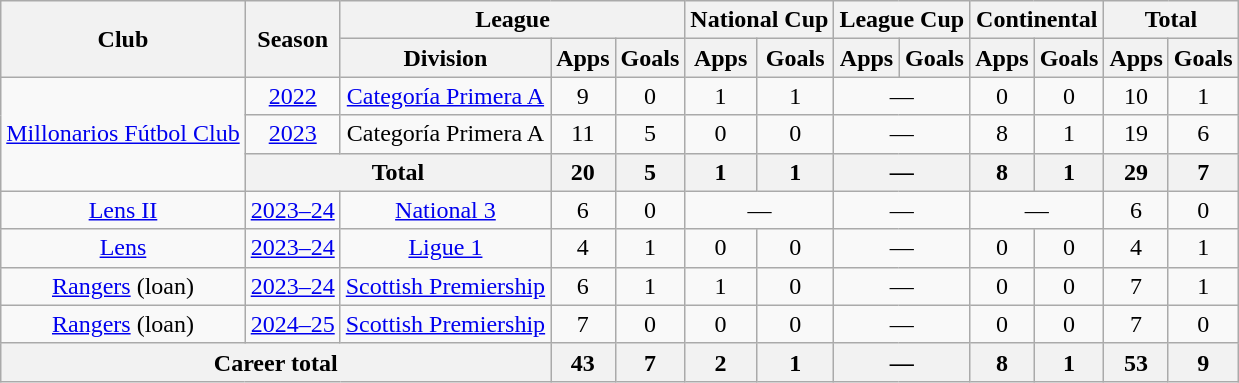<table class=wikitable style=text-align:center>
<tr>
<th rowspan=2>Club</th>
<th rowspan=2>Season</th>
<th colspan=3>League</th>
<th colspan=2>National Cup</th>
<th colspan=2>League Cup</th>
<th colspan=2>Continental</th>
<th colspan=2>Total</th>
</tr>
<tr>
<th>Division</th>
<th>Apps</th>
<th>Goals</th>
<th>Apps</th>
<th>Goals</th>
<th>Apps</th>
<th>Goals</th>
<th>Apps</th>
<th>Goals</th>
<th>Apps</th>
<th>Goals</th>
</tr>
<tr>
<td rowspan=3><a href='#'>Millonarios Fútbol Club</a></td>
<td><a href='#'>2022</a></td>
<td><a href='#'>Categoría Primera A</a></td>
<td>9</td>
<td>0</td>
<td>1</td>
<td>1</td>
<td colspan="2">—</td>
<td>0</td>
<td>0</td>
<td>10</td>
<td>1</td>
</tr>
<tr>
<td><a href='#'>2023</a></td>
<td>Categoría Primera A</td>
<td>11</td>
<td>5</td>
<td>0</td>
<td>0</td>
<td colspan="2">—</td>
<td>8</td>
<td>1</td>
<td>19</td>
<td>6</td>
</tr>
<tr>
<th colspan=2>Total</th>
<th>20</th>
<th>5</th>
<th>1</th>
<th>1</th>
<th colspan="2">—</th>
<th>8</th>
<th>1</th>
<th>29</th>
<th>7</th>
</tr>
<tr>
<td><a href='#'>Lens II</a></td>
<td><a href='#'>2023–24</a></td>
<td><a href='#'>National 3</a></td>
<td>6</td>
<td>0</td>
<td colspan="2">—</td>
<td colspan="2">—</td>
<td colspan="2">—</td>
<td>6</td>
<td>0</td>
</tr>
<tr>
<td><a href='#'>Lens</a></td>
<td><a href='#'>2023–24</a></td>
<td><a href='#'>Ligue 1</a></td>
<td>4</td>
<td>1</td>
<td>0</td>
<td>0</td>
<td colspan="2">—</td>
<td>0</td>
<td>0</td>
<td>4</td>
<td>1</td>
</tr>
<tr>
<td><a href='#'>Rangers</a> (loan)</td>
<td><a href='#'>2023–24</a></td>
<td><a href='#'>Scottish Premiership</a></td>
<td>6</td>
<td>1</td>
<td>1</td>
<td>0</td>
<td colspan="2">—</td>
<td>0</td>
<td>0</td>
<td>7</td>
<td>1</td>
</tr>
<tr>
<td><a href='#'>Rangers</a> (loan)</td>
<td><a href='#'>2024–25</a></td>
<td><a href='#'>Scottish Premiership</a></td>
<td>7</td>
<td>0</td>
<td>0</td>
<td>0</td>
<td colspan="2">—</td>
<td>0</td>
<td>0</td>
<td>7</td>
<td>0</td>
</tr>
<tr>
<th colspan=3>Career total</th>
<th>43</th>
<th>7</th>
<th>2</th>
<th>1</th>
<th colspan="2">—</th>
<th>8</th>
<th>1</th>
<th>53</th>
<th>9</th>
</tr>
</table>
